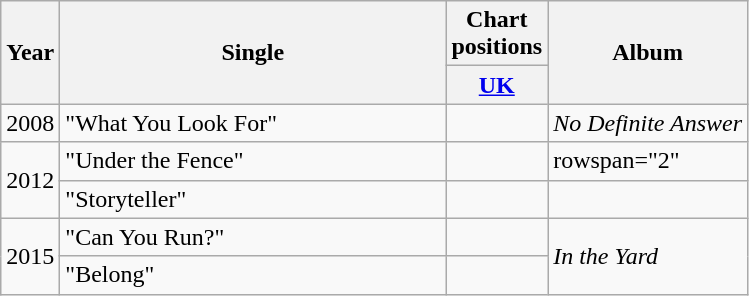<table class="wikitable">
<tr>
<th width="23" rowspan="2">Year</th>
<th width="250" rowspan="2">Single</th>
<th colspan="1">Chart positions</th>
<th rowspan="2">Album</th>
</tr>
<tr>
<th width="30" align="center"><a href='#'>UK</a></th>
</tr>
<tr>
<td>2008</td>
<td>"What You Look For"</td>
<td></td>
<td><em>No Definite Answer</em></td>
</tr>
<tr>
<td rowspan="2">2012</td>
<td>"Under the Fence"</td>
<td></td>
<td>rowspan="2" </td>
</tr>
<tr>
<td>"Storyteller"</td>
<td></td>
</tr>
<tr>
<td rowspan="2">2015</td>
<td>"Can You Run?"</td>
<td></td>
<td rowspan="2"><em>In the Yard</em></td>
</tr>
<tr>
<td>"Belong"</td>
<td></td>
</tr>
</table>
